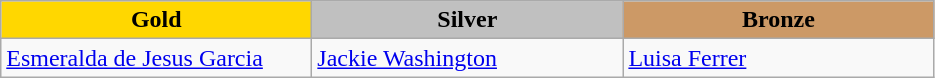<table class="wikitable" style="text-align:left">
<tr align="center">
<td width=200 bgcolor=gold><strong>Gold</strong></td>
<td width=200 bgcolor=silver><strong>Silver</strong></td>
<td width=200 bgcolor=CC9966><strong>Bronze</strong></td>
</tr>
<tr>
<td><a href='#'>Esmeralda de Jesus Garcia</a><br><em></em></td>
<td><a href='#'>Jackie Washington</a><br><em></em></td>
<td><a href='#'>Luisa Ferrer</a><br><em></em></td>
</tr>
</table>
